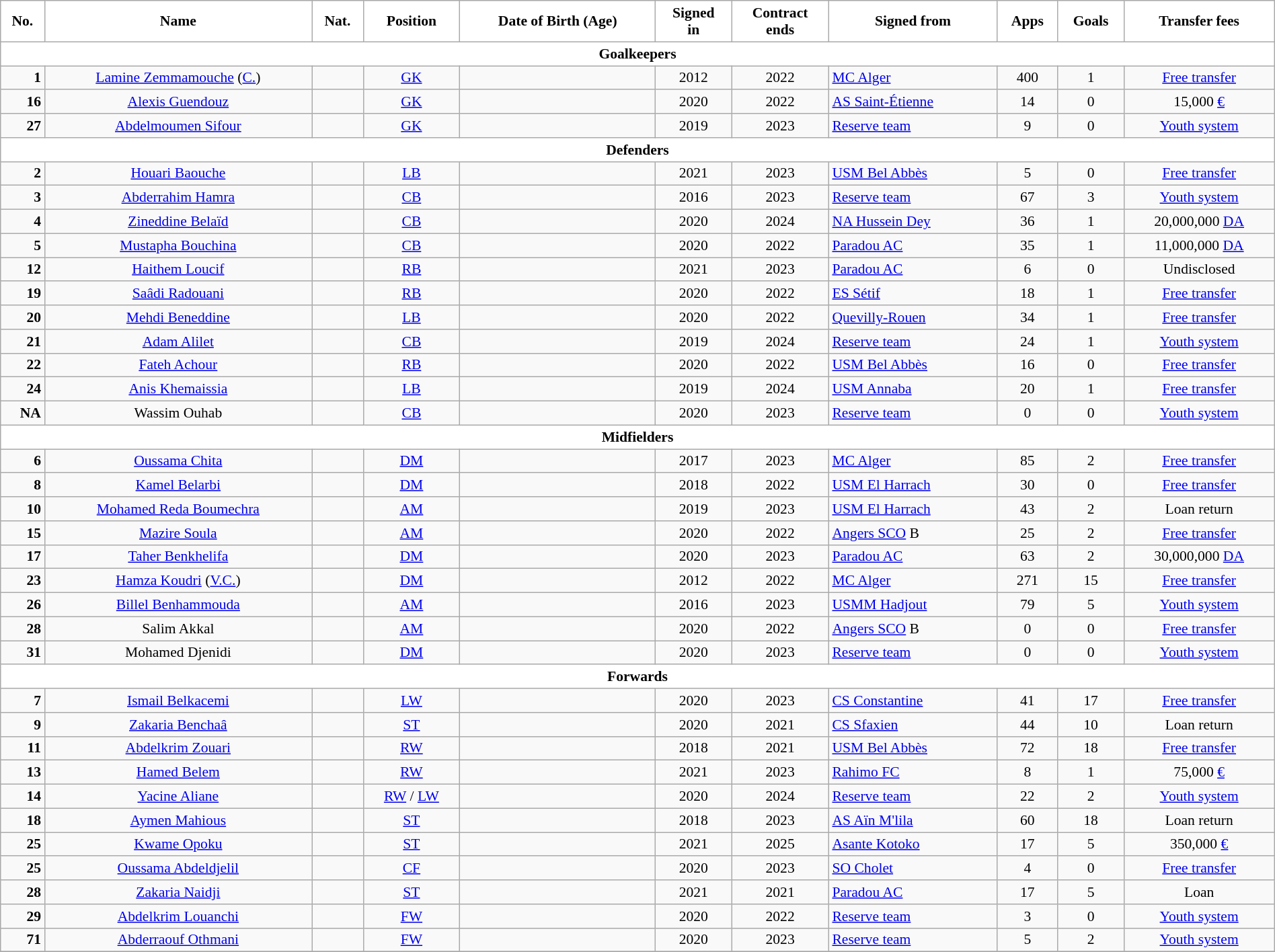<table class="wikitable" style="text-align:center; font-size:90%; width:100%">
<tr>
<th style="background:white; color:black; text-align:center;">No.</th>
<th style="background:white; color:black; text-align:center;">Name</th>
<th style="background:white; color:black; text-align:center;">Nat.</th>
<th style="background:white; color:black; text-align:center;">Position</th>
<th style="background:white; color:black; text-align:center;">Date of Birth (Age)</th>
<th style="background:white; color:black; text-align:center;">Signed<br>in</th>
<th style="background:white; color:black; text-align:center;">Contract<br>ends</th>
<th style="background:white; color:black; text-align:center;">Signed from</th>
<th style="background:white; color:black; text-align:center;">Apps</th>
<th style="background:white; color:black; text-align:center;">Goals</th>
<th style="background:white; color:black; text-align:center;">Transfer fees</th>
</tr>
<tr>
<th colspan="12" style="background:white; color:black; text-align:center">Goalkeepers</th>
</tr>
<tr>
<td style="text-align:right"><strong>1</strong></td>
<td><a href='#'>Lamine Zemmamouche</a> (<a href='#'>C.</a>)</td>
<td></td>
<td><a href='#'>GK</a></td>
<td></td>
<td>2012</td>
<td>2022</td>
<td style="text-align:left"> <a href='#'>MC Alger</a></td>
<td>400</td>
<td>1</td>
<td><a href='#'>Free transfer</a></td>
</tr>
<tr>
<td style="text-align:right"><strong>16</strong></td>
<td><a href='#'>Alexis Guendouz</a></td>
<td></td>
<td><a href='#'>GK</a></td>
<td></td>
<td>2020</td>
<td>2022</td>
<td style="text-align:left"> <a href='#'>AS Saint-Étienne</a></td>
<td>14</td>
<td>0</td>
<td>15,000 <a href='#'>€</a></td>
</tr>
<tr>
<td style="text-align:right"><strong>27</strong></td>
<td><a href='#'>Abdelmoumen Sifour</a></td>
<td></td>
<td><a href='#'>GK</a></td>
<td></td>
<td>2019</td>
<td>2023</td>
<td style="text-align:left"> <a href='#'>Reserve team</a></td>
<td>9</td>
<td>0</td>
<td><a href='#'>Youth system</a></td>
</tr>
<tr>
<th colspan="12" style="background:white; color:black; text-align:center">Defenders</th>
</tr>
<tr>
<td style="text-align:right"><strong>2</strong></td>
<td><a href='#'>Houari Baouche</a></td>
<td></td>
<td><a href='#'>LB</a></td>
<td></td>
<td>2021</td>
<td>2023</td>
<td style="text-align:left"> <a href='#'>USM Bel Abbès</a></td>
<td>5</td>
<td>0</td>
<td><a href='#'>Free transfer</a></td>
</tr>
<tr>
<td style="text-align:right"><strong>3</strong></td>
<td><a href='#'>Abderrahim Hamra</a></td>
<td></td>
<td><a href='#'>CB</a></td>
<td></td>
<td>2016</td>
<td>2023</td>
<td style="text-align:left"> <a href='#'>Reserve team</a></td>
<td>67</td>
<td>3</td>
<td><a href='#'>Youth system</a></td>
</tr>
<tr>
<td style="text-align:right"><strong>4</strong></td>
<td><a href='#'>Zineddine Belaïd</a></td>
<td></td>
<td><a href='#'>CB</a></td>
<td></td>
<td>2020</td>
<td>2024</td>
<td style="text-align:left"> <a href='#'>NA Hussein Dey</a></td>
<td>36</td>
<td>1</td>
<td>20,000,000 <a href='#'>DA</a></td>
</tr>
<tr>
<td style="text-align:right"><strong>5</strong></td>
<td><a href='#'>Mustapha Bouchina</a></td>
<td></td>
<td><a href='#'>CB</a></td>
<td></td>
<td>2020</td>
<td>2022</td>
<td style="text-align:left"> <a href='#'>Paradou AC</a></td>
<td>35</td>
<td>1</td>
<td>11,000,000 <a href='#'>DA</a></td>
</tr>
<tr>
<td style="text-align:right"><strong>12</strong></td>
<td><a href='#'>Haithem Loucif</a></td>
<td></td>
<td><a href='#'>RB</a></td>
<td></td>
<td>2021</td>
<td>2023</td>
<td style="text-align:left"> <a href='#'>Paradou AC</a></td>
<td>6</td>
<td>0</td>
<td>Undisclosed</td>
</tr>
<tr>
<td style="text-align:right"><strong>19</strong></td>
<td><a href='#'>Saâdi Radouani</a></td>
<td></td>
<td><a href='#'>RB</a></td>
<td></td>
<td>2020</td>
<td>2022</td>
<td style="text-align:left"> <a href='#'>ES Sétif</a></td>
<td>18</td>
<td>1</td>
<td><a href='#'>Free transfer</a></td>
</tr>
<tr>
<td style="text-align:right"><strong>20</strong></td>
<td><a href='#'>Mehdi Beneddine</a></td>
<td></td>
<td><a href='#'>LB</a></td>
<td></td>
<td>2020</td>
<td>2022</td>
<td style="text-align:left"> <a href='#'>Quevilly-Rouen</a></td>
<td>34</td>
<td>1</td>
<td><a href='#'>Free transfer</a></td>
</tr>
<tr>
<td style="text-align:right"><strong>21</strong></td>
<td><a href='#'>Adam Alilet</a></td>
<td></td>
<td><a href='#'>CB</a></td>
<td></td>
<td>2019</td>
<td>2024</td>
<td style="text-align:left"> <a href='#'>Reserve team</a></td>
<td>24</td>
<td>1</td>
<td><a href='#'>Youth system</a></td>
</tr>
<tr>
<td style="text-align:right"><strong>22</strong></td>
<td><a href='#'>Fateh Achour</a></td>
<td></td>
<td><a href='#'>RB</a></td>
<td></td>
<td>2020</td>
<td>2022</td>
<td style="text-align:left"> <a href='#'>USM Bel Abbès</a></td>
<td>16</td>
<td>0</td>
<td><a href='#'>Free transfer</a></td>
</tr>
<tr>
<td style="text-align:right"><strong>24</strong></td>
<td><a href='#'>Anis Khemaissia</a></td>
<td></td>
<td><a href='#'>LB</a></td>
<td></td>
<td>2019</td>
<td>2024</td>
<td style="text-align:left"> <a href='#'>USM Annaba</a></td>
<td>20</td>
<td>1</td>
<td><a href='#'>Free transfer</a></td>
</tr>
<tr>
<td style="text-align:right"><strong>NA</strong></td>
<td>Wassim Ouhab</td>
<td></td>
<td><a href='#'>CB</a></td>
<td></td>
<td>2020</td>
<td>2023</td>
<td style="text-align:left"> <a href='#'>Reserve team</a></td>
<td>0</td>
<td>0</td>
<td><a href='#'>Youth system</a></td>
</tr>
<tr>
<th colspan="12" style="background:white; color:black; text-align:center">Midfielders</th>
</tr>
<tr>
<td style="text-align:right"><strong>6</strong></td>
<td><a href='#'>Oussama Chita</a></td>
<td></td>
<td><a href='#'>DM</a></td>
<td></td>
<td>2017</td>
<td>2023</td>
<td style="text-align:left"> <a href='#'>MC Alger</a></td>
<td>85</td>
<td>2</td>
<td><a href='#'>Free transfer</a></td>
</tr>
<tr>
<td style="text-align:right"><strong>8</strong></td>
<td><a href='#'>Kamel Belarbi</a></td>
<td></td>
<td><a href='#'>DM</a></td>
<td></td>
<td>2018</td>
<td>2022</td>
<td style="text-align:left"> <a href='#'>USM El Harrach</a></td>
<td>30</td>
<td>0</td>
<td><a href='#'>Free transfer</a></td>
</tr>
<tr>
<td style="text-align:right"><strong>10</strong></td>
<td><a href='#'>Mohamed Reda Boumechra</a></td>
<td></td>
<td><a href='#'>AM</a></td>
<td></td>
<td>2019</td>
<td>2023</td>
<td style="text-align:left"> <a href='#'>USM El Harrach</a></td>
<td>43</td>
<td>2</td>
<td>Loan return</td>
</tr>
<tr>
<td style="text-align:right"><strong>15</strong></td>
<td><a href='#'>Mazire Soula</a></td>
<td></td>
<td><a href='#'>AM</a></td>
<td></td>
<td>2020</td>
<td>2022</td>
<td style="text-align:left"> <a href='#'>Angers SCO</a> B</td>
<td>25</td>
<td>2</td>
<td><a href='#'>Free transfer</a></td>
</tr>
<tr>
<td style="text-align:right"><strong>17</strong></td>
<td><a href='#'>Taher Benkhelifa</a></td>
<td></td>
<td><a href='#'>DM</a></td>
<td></td>
<td>2020</td>
<td>2023</td>
<td style="text-align:left"> <a href='#'>Paradou AC</a></td>
<td>63</td>
<td>2</td>
<td>30,000,000 <a href='#'>DA</a></td>
</tr>
<tr>
<td style="text-align:right"><strong>23</strong></td>
<td><a href='#'>Hamza Koudri</a> (<a href='#'>V.C.</a>)</td>
<td></td>
<td><a href='#'>DM</a></td>
<td></td>
<td>2012</td>
<td>2022</td>
<td style="text-align:left"> <a href='#'>MC Alger</a></td>
<td>271</td>
<td>15</td>
<td><a href='#'>Free transfer</a></td>
</tr>
<tr>
<td style="text-align:right"><strong>26</strong></td>
<td><a href='#'>Billel Benhammouda</a></td>
<td></td>
<td><a href='#'>AM</a></td>
<td></td>
<td>2016</td>
<td>2023</td>
<td style="text-align:left"> <a href='#'>USMM Hadjout</a></td>
<td>79</td>
<td>5</td>
<td><a href='#'>Youth system</a></td>
</tr>
<tr>
<td style="text-align:right"><strong>28</strong></td>
<td>Salim Akkal</td>
<td></td>
<td><a href='#'>AM</a></td>
<td></td>
<td>2020</td>
<td>2022</td>
<td style="text-align:left"> <a href='#'>Angers SCO</a> B</td>
<td>0</td>
<td>0</td>
<td><a href='#'>Free transfer</a></td>
</tr>
<tr>
<td style="text-align:right"><strong>31</strong></td>
<td>Mohamed Djenidi</td>
<td></td>
<td><a href='#'>DM</a></td>
<td></td>
<td>2020</td>
<td>2023</td>
<td style="text-align:left"> <a href='#'>Reserve team</a></td>
<td>0</td>
<td>0</td>
<td><a href='#'>Youth system</a></td>
</tr>
<tr>
<th colspan="12" style="background:white; color:black; text-align:center">Forwards</th>
</tr>
<tr>
<td style="text-align:right"><strong>7</strong></td>
<td><a href='#'>Ismail Belkacemi</a></td>
<td></td>
<td><a href='#'>LW</a></td>
<td></td>
<td>2020</td>
<td>2023</td>
<td style="text-align:left"> <a href='#'>CS Constantine</a></td>
<td>41</td>
<td>17</td>
<td><a href='#'>Free transfer</a></td>
</tr>
<tr>
<td style="text-align:right"><strong>9</strong></td>
<td><a href='#'>Zakaria Benchaâ</a></td>
<td></td>
<td><a href='#'>ST</a></td>
<td></td>
<td>2020</td>
<td>2021</td>
<td style="text-align:left"> <a href='#'>CS Sfaxien</a></td>
<td>44</td>
<td>10</td>
<td>Loan return</td>
</tr>
<tr>
<td style="text-align:right"><strong>11</strong></td>
<td><a href='#'>Abdelkrim Zouari</a></td>
<td></td>
<td><a href='#'>RW</a></td>
<td></td>
<td>2018</td>
<td>2021</td>
<td style="text-align:left"> <a href='#'>USM Bel Abbès</a></td>
<td>72</td>
<td>18</td>
<td><a href='#'>Free transfer</a></td>
</tr>
<tr>
<td style="text-align:right"><strong>13</strong></td>
<td><a href='#'>Hamed Belem</a></td>
<td></td>
<td><a href='#'>RW</a></td>
<td></td>
<td>2021</td>
<td>2023</td>
<td style="text-align:left"> <a href='#'>Rahimo FC</a></td>
<td>8</td>
<td>1</td>
<td>75,000 <a href='#'>€</a></td>
</tr>
<tr>
<td style="text-align:right"><strong>14</strong></td>
<td><a href='#'>Yacine Aliane</a></td>
<td></td>
<td><a href='#'>RW</a> / <a href='#'>LW</a></td>
<td></td>
<td>2020</td>
<td>2024</td>
<td style="text-align:left"> <a href='#'>Reserve team</a></td>
<td>22</td>
<td>2</td>
<td><a href='#'>Youth system</a></td>
</tr>
<tr>
<td style="text-align:right"><strong>18</strong></td>
<td><a href='#'>Aymen Mahious</a></td>
<td></td>
<td><a href='#'>ST</a></td>
<td></td>
<td>2018</td>
<td>2023</td>
<td style="text-align:left"> <a href='#'>AS Aïn M'lila</a></td>
<td>60</td>
<td>18</td>
<td>Loan return</td>
</tr>
<tr>
<td style="text-align:right"><strong>25</strong></td>
<td><a href='#'>Kwame Opoku</a></td>
<td></td>
<td><a href='#'>ST</a></td>
<td></td>
<td>2021</td>
<td>2025</td>
<td style="text-align:left"> <a href='#'>Asante Kotoko</a></td>
<td>17</td>
<td>5</td>
<td>350,000 <a href='#'>€</a></td>
</tr>
<tr>
<td style="text-align:right"><strong>25</strong></td>
<td><a href='#'>Oussama Abdeldjelil</a></td>
<td></td>
<td><a href='#'>CF</a></td>
<td></td>
<td>2020</td>
<td>2023</td>
<td style="text-align:left"> <a href='#'>SO Cholet</a></td>
<td>4</td>
<td>0</td>
<td><a href='#'>Free transfer</a></td>
</tr>
<tr>
<td style="text-align:right"><strong>28</strong></td>
<td><a href='#'>Zakaria Naidji</a></td>
<td></td>
<td><a href='#'>ST</a></td>
<td></td>
<td>2021</td>
<td>2021</td>
<td style="text-align:left"> <a href='#'>Paradou AC</a></td>
<td>17</td>
<td>5</td>
<td>Loan</td>
</tr>
<tr>
<td style="text-align:right"><strong>29</strong></td>
<td><a href='#'>Abdelkrim Louanchi</a></td>
<td></td>
<td><a href='#'>FW</a></td>
<td></td>
<td>2020</td>
<td>2022</td>
<td style="text-align:left"> <a href='#'>Reserve team</a></td>
<td>3</td>
<td>0</td>
<td><a href='#'>Youth system</a></td>
</tr>
<tr>
<td style="text-align:right"><strong>71</strong></td>
<td><a href='#'>Abderraouf Othmani</a></td>
<td></td>
<td><a href='#'>FW</a></td>
<td></td>
<td>2020</td>
<td>2023</td>
<td style="text-align:left"> <a href='#'>Reserve team</a></td>
<td>5</td>
<td>2</td>
<td><a href='#'>Youth system</a></td>
</tr>
<tr>
</tr>
</table>
